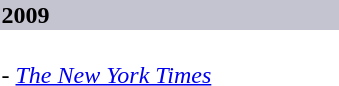<table class="collapsible">
<tr>
<th style="width:14em; background:#C4C3D0; text-align:left">2009</th>
</tr>
<tr>
<td colspan=2><br>- <em><a href='#'>The New York Times</a></em></td>
</tr>
</table>
